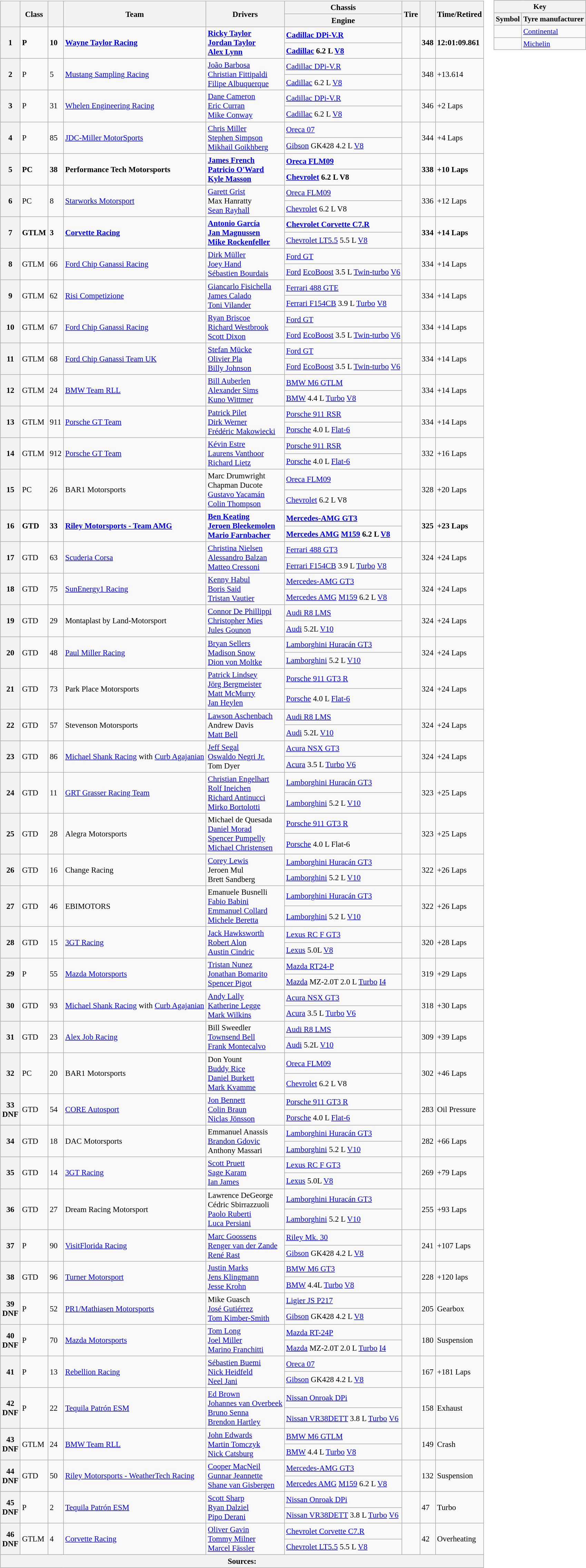<table>
<tr valign="top">
<td><br><table class="wikitable" style="font-size: 95%;">
<tr>
<th rowspan=2></th>
<th rowspan=2>Class</th>
<th rowspan=2 class="unsortable"></th>
<th rowspan=2 class="unsortable">Team</th>
<th rowspan=2 class="unsortable">Drivers</th>
<th scope="col" class="unsortable">Chassis</th>
<th rowspan=2>Tire</th>
<th rowspan=2 class="unsortable"></th>
<th rowspan=2 class="unsortable">Time/Retired</th>
</tr>
<tr>
<th>Engine</th>
</tr>
<tr style="font-weight:bold">
<th rowspan=2>1</th>
<td rowspan=2>P</td>
<td rowspan=2>10</td>
<td rowspan=2> <a href='#'>Wayne Taylor Racing</a></td>
<td rowspan=2> <a href='#'>Ricky Taylor</a> <br>  <a href='#'>Jordan Taylor</a> <br>  <a href='#'>Alex Lynn</a></td>
<td><a href='#'>Cadillac DPi-V.R</a></td>
<td rowspan=2></td>
<td rowspan=2>348</td>
<td rowspan=2>12:01:09.861</td>
</tr>
<tr>
<td><strong><a href='#'>Cadillac</a> 6.2 L <a href='#'>V8</a></strong></td>
</tr>
<tr>
<th rowspan=2>2</th>
<td rowspan=2>P</td>
<td rowspan=2>5</td>
<td rowspan=2> <a href='#'>Mustang Sampling Racing</a></td>
<td rowspan=2> <a href='#'>João Barbosa</a> <br>  <a href='#'>Christian Fittipaldi</a> <br>  <a href='#'>Filipe Albuquerque</a></td>
<td><a href='#'>Cadillac DPi-V.R</a></td>
<td rowspan=2></td>
<td rowspan=2>348</td>
<td rowspan=2>+13.614</td>
</tr>
<tr>
<td><a href='#'>Cadillac</a> 6.2 L <a href='#'>V8</a></td>
</tr>
<tr>
<th rowspan=2>3</th>
<td rowspan=2>P</td>
<td rowspan=2>31</td>
<td rowspan=2> <a href='#'>Whelen Engineering Racing</a></td>
<td rowspan=2> <a href='#'>Dane Cameron</a> <br>  <a href='#'>Eric Curran</a> <br>  <a href='#'>Mike Conway</a></td>
<td><a href='#'>Cadillac DPi-V.R</a></td>
<td rowspan=2></td>
<td rowspan=2>346</td>
<td rowspan=2>+2 Laps</td>
</tr>
<tr>
<td><a href='#'>Cadillac</a> 6.2 L <a href='#'>V8</a></td>
</tr>
<tr>
<th rowspan=2>4</th>
<td rowspan=2>P</td>
<td rowspan=2>85</td>
<td rowspan=2> <a href='#'>JDC-Miller MotorSports</a></td>
<td rowspan=2> <a href='#'>Chris Miller</a> <br>  <a href='#'>Stephen Simpson</a> <br>  <a href='#'>Mikhail Goikhberg</a></td>
<td><a href='#'>Oreca 07</a></td>
<td rowspan=2></td>
<td rowspan=2>344</td>
<td rowspan=2>+4 Laps</td>
</tr>
<tr>
<td><a href='#'>Gibson</a> GK428 4.2 L <a href='#'>V8</a></td>
</tr>
<tr style="font-weight:bold">
<th rowspan=2>5</th>
<td rowspan=2>PC</td>
<td rowspan=2>38</td>
<td rowspan=2> Performance Tech Motorsports</td>
<td rowspan=2> <a href='#'>James French</a> <br>  <a href='#'>Patricio O'Ward</a> <br>  <a href='#'>Kyle Masson</a></td>
<td><a href='#'>Oreca FLM09</a></td>
<td rowspan=2></td>
<td rowspan=2>338</td>
<td rowspan=2>+10 Laps</td>
</tr>
<tr>
<td><strong><a href='#'>Chevrolet</a> 6.2 L V8</strong></td>
</tr>
<tr>
<th rowspan=2>6</th>
<td rowspan=2>PC</td>
<td rowspan=2>8</td>
<td rowspan=2> <a href='#'>Starworks Motorsport</a></td>
<td rowspan=2> <a href='#'>Garett Grist</a> <br>  Max Hanratty <br>  <a href='#'>Sean Rayhall</a></td>
<td><a href='#'>Oreca FLM09</a></td>
<td rowspan=2></td>
<td rowspan=2>336</td>
<td rowspan=2>+12 Laps</td>
</tr>
<tr>
<td><a href='#'>Chevrolet</a> 6.2 L V8</td>
</tr>
<tr style="font-weight:bold">
<th rowspan=2>7</th>
<td rowspan=2>GTLM</td>
<td rowspan=2>3</td>
<td rowspan=2> <a href='#'>Corvette Racing</a></td>
<td rowspan=2> <a href='#'>Antonio García</a> <br>  <a href='#'>Jan Magnussen</a> <br>  <a href='#'>Mike Rockenfeller</a></td>
<td><a href='#'>Chevrolet Corvette C7.R</a></td>
<td rowspan=2></td>
<td rowspan=2>334</td>
<td rowspan=2>+14 Laps</td>
</tr>
<tr>
<td><a href='#'>Chevrolet LT5.5</a> 5.5 L <a href='#'>V8</a></td>
</tr>
<tr>
<th rowspan=2>8</th>
<td rowspan=2>GTLM</td>
<td rowspan=2>66</td>
<td rowspan=2> <a href='#'>Ford Chip Ganassi Racing</a></td>
<td rowspan=2> <a href='#'>Dirk Müller</a> <br>  <a href='#'>Joey Hand</a> <br>  <a href='#'>Sébastien Bourdais</a></td>
<td><a href='#'>Ford GT</a></td>
<td rowspan=2></td>
<td rowspan=2>334</td>
<td rowspan=2>+14 Laps</td>
</tr>
<tr>
<td><a href='#'>Ford</a> <a href='#'>EcoBoost</a> 3.5 L <a href='#'>Twin-turbo</a> <a href='#'>V6</a></td>
</tr>
<tr>
<th rowspan=2>9</th>
<td rowspan=2>GTLM</td>
<td rowspan=2>62</td>
<td rowspan=2> <a href='#'>Risi Competizione</a></td>
<td rowspan=2> <a href='#'>Giancarlo Fisichella</a> <br>  <a href='#'>James Calado</a> <br>  <a href='#'>Toni Vilander</a></td>
<td><a href='#'>Ferrari 488 GTE</a></td>
<td rowspan=2></td>
<td rowspan=2>334</td>
<td rowspan=2>+14 Laps</td>
</tr>
<tr>
<td><a href='#'>Ferrari F154CB</a> 3.9 L <a href='#'>Turbo</a> <a href='#'>V8</a></td>
</tr>
<tr>
<th rowspan=2>10</th>
<td rowspan=2>GTLM</td>
<td rowspan=2>67</td>
<td rowspan=2> <a href='#'>Ford Chip Ganassi Racing</a></td>
<td rowspan=2> <a href='#'>Ryan Briscoe</a> <br>  <a href='#'>Richard Westbrook</a> <br>  <a href='#'>Scott Dixon</a></td>
<td><a href='#'>Ford GT</a></td>
<td rowspan=2></td>
<td rowspan=2>334</td>
<td rowspan=2>+14 Laps</td>
</tr>
<tr>
<td><a href='#'>Ford</a> <a href='#'>EcoBoost</a> 3.5 L <a href='#'>Twin-turbo</a> <a href='#'>V6</a></td>
</tr>
<tr>
<th rowspan=2>11</th>
<td rowspan=2>GTLM</td>
<td rowspan=2>68</td>
<td rowspan=2> <a href='#'>Ford Chip Ganassi Team UK</a></td>
<td rowspan=2> <a href='#'>Stefan Mücke</a> <br>  <a href='#'>Olivier Pla</a> <br>  <a href='#'>Billy Johnson</a></td>
<td><a href='#'>Ford GT</a></td>
<td rowspan=2></td>
<td rowspan=2>334</td>
<td rowspan=2>+14 Laps</td>
</tr>
<tr>
<td><a href='#'>Ford</a> <a href='#'>EcoBoost</a> 3.5 L <a href='#'>Twin-turbo</a> <a href='#'>V6</a></td>
</tr>
<tr>
<th rowspan=2>12</th>
<td rowspan=2>GTLM</td>
<td rowspan=2>24</td>
<td rowspan=2> <a href='#'>BMW Team RLL</a></td>
<td rowspan=2> <a href='#'>Bill Auberlen</a> <br>  <a href='#'>Alexander Sims</a> <br>  <a href='#'>Kuno Wittmer</a></td>
<td><a href='#'>BMW M6 GTLM</a></td>
<td rowspan=2></td>
<td rowspan=2>334</td>
<td rowspan=2>+14 Laps</td>
</tr>
<tr>
<td><a href='#'>BMW</a> 4.4 L <a href='#'>Turbo</a> <a href='#'>V8</a></td>
</tr>
<tr>
<th rowspan=2>13</th>
<td rowspan=2>GTLM</td>
<td rowspan=2>911</td>
<td rowspan=2> <a href='#'>Porsche GT Team</a></td>
<td rowspan=2> <a href='#'>Patrick Pilet</a> <br>  <a href='#'>Dirk Werner</a> <br>  <a href='#'>Frédéric Makowiecki</a></td>
<td><a href='#'>Porsche 911 RSR</a></td>
<td rowspan=2></td>
<td rowspan=2>334</td>
<td rowspan=2>+14 Laps</td>
</tr>
<tr>
<td><a href='#'>Porsche</a> 4.0 L <a href='#'>Flat-6</a></td>
</tr>
<tr>
<th rowspan=2>14</th>
<td rowspan=2>GTLM</td>
<td rowspan=2>912</td>
<td rowspan=2> <a href='#'>Porsche GT Team</a></td>
<td rowspan=2> <a href='#'>Kévin Estre</a> <br>  <a href='#'>Laurens Vanthoor</a> <br>  <a href='#'>Richard Lietz</a></td>
<td><a href='#'>Porsche 911 RSR</a></td>
<td rowspan=2></td>
<td rowspan=2>332</td>
<td rowspan=2>+16 Laps</td>
</tr>
<tr>
<td><a href='#'>Porsche</a> 4.0 L <a href='#'>Flat-6</a></td>
</tr>
<tr>
<th rowspan=2>15</th>
<td rowspan=2>PC</td>
<td rowspan=2>26</td>
<td rowspan=2> BAR1 Motorsports</td>
<td rowspan=2> Marc Drumwright <br>  Chapman Ducote <br>  <a href='#'>Gustavo Yacamán</a> <br>  <a href='#'>Colin Thompson</a></td>
<td><a href='#'>Oreca FLM09</a></td>
<td rowspan=2></td>
<td rowspan=2>328</td>
<td rowspan=2>+20 Laps</td>
</tr>
<tr>
<td><a href='#'>Chevrolet</a> 6.2 L V8</td>
</tr>
<tr style="font-weight:bold">
<th rowspan=2>16</th>
<td rowspan=2>GTD</td>
<td rowspan=2>33</td>
<td rowspan=2> <a href='#'>Riley Motorsports - Team AMG</a></td>
<td rowspan=2> <a href='#'>Ben Keating</a> <br>  <a href='#'>Jeroen Bleekemolen</a> <br>  <a href='#'>Mario Farnbacher</a></td>
<td><a href='#'>Mercedes-AMG GT3</a></td>
<td rowspan=2></td>
<td rowspan=2>325</td>
<td rowspan=2>+23 Laps</td>
</tr>
<tr>
<td><strong><a href='#'>Mercedes AMG</a> <a href='#'>M159</a> 6.2 L <a href='#'>V8</a></strong></td>
</tr>
<tr>
<th rowspan=2>17</th>
<td rowspan=2>GTD</td>
<td rowspan=2>63</td>
<td rowspan=2> <a href='#'>Scuderia Corsa</a></td>
<td rowspan=2> <a href='#'>Christina Nielsen</a> <br>  <a href='#'>Alessandro Balzan</a> <br>  <a href='#'>Matteo Cressoni</a></td>
<td><a href='#'>Ferrari 488 GT3</a></td>
<td rowspan=2></td>
<td rowspan=2>324</td>
<td rowspan=2>+24 Laps</td>
</tr>
<tr>
<td><a href='#'>Ferrari F154CB</a> 3.9 L <a href='#'>Turbo</a> <a href='#'>V8</a></td>
</tr>
<tr>
<th rowspan=2>18</th>
<td rowspan=2>GTD</td>
<td rowspan=2>75</td>
<td rowspan=2> <a href='#'>SunEnergy1 Racing</a></td>
<td rowspan=2> <a href='#'>Kenny Habul</a> <br>  <a href='#'>Boris Said</a> <br>  <a href='#'>Tristan Vautier</a></td>
<td><a href='#'>Mercedes-AMG GT3</a></td>
<td rowspan=2></td>
<td rowspan=2>324</td>
<td rowspan=2>+24 Laps</td>
</tr>
<tr>
<td><a href='#'>Mercedes AMG</a> <a href='#'>M159</a> 6.2 L <a href='#'>V8</a></td>
</tr>
<tr>
<th rowspan=2>19</th>
<td rowspan=2>GTD</td>
<td rowspan=2>29</td>
<td rowspan=2> Montaplast by Land-Motorsport</td>
<td rowspan=2> <a href='#'>Connor De Phillippi</a> <br>  <a href='#'>Christopher Mies</a> <br>  <a href='#'>Jules Gounon</a></td>
<td><a href='#'>Audi R8 LMS</a></td>
<td rowspan=2></td>
<td rowspan=2>324</td>
<td rowspan=2>+24 Laps</td>
</tr>
<tr>
<td><a href='#'>Audi</a> 5.2L <a href='#'>V10</a></td>
</tr>
<tr>
<th rowspan=2>20</th>
<td rowspan=2>GTD</td>
<td rowspan=2>48</td>
<td rowspan=2> <a href='#'>Paul Miller Racing</a></td>
<td rowspan=2> <a href='#'>Bryan Sellers</a> <br>  <a href='#'>Madison Snow</a> <br>  <a href='#'>Dion von Moltke</a></td>
<td><a href='#'>Lamborghini Huracán GT3</a></td>
<td rowspan=2></td>
<td rowspan=2>324</td>
<td rowspan=2>+24 Laps</td>
</tr>
<tr>
<td><a href='#'>Lamborghini</a> 5.2 L <a href='#'>V10</a></td>
</tr>
<tr>
<th rowspan=2>21</th>
<td rowspan=2>GTD</td>
<td rowspan=2>73</td>
<td rowspan=2> Park Place Motorsports</td>
<td rowspan=2> <a href='#'>Patrick Lindsey</a> <br>  <a href='#'>Jörg Bergmeister</a> <br>  <a href='#'>Matt McMurry</a> <br>  <a href='#'>Jan Heylen</a></td>
<td><a href='#'>Porsche 911 GT3 R</a></td>
<td rowspan=2></td>
<td rowspan=2>324</td>
<td rowspan=2>+24 Laps</td>
</tr>
<tr>
<td><a href='#'>Porsche</a> 4.0 L <a href='#'>Flat-6</a></td>
</tr>
<tr>
<th rowspan=2>22</th>
<td rowspan=2>GTD</td>
<td rowspan=2>57</td>
<td rowspan=2> Stevenson Motorsports</td>
<td rowspan=2> <a href='#'>Lawson Aschenbach</a> <br>  Andrew Davis <br>  <a href='#'>Matt Bell</a></td>
<td><a href='#'>Audi R8 LMS</a></td>
<td rowspan=2></td>
<td rowspan=2>324</td>
<td rowspan=2>+24 Laps</td>
</tr>
<tr>
<td><a href='#'>Audi</a> 5.2L <a href='#'>V10</a></td>
</tr>
<tr>
<th rowspan=2>23</th>
<td rowspan=2>GTD</td>
<td rowspan=2>86</td>
<td rowspan=2> <a href='#'>Michael Shank Racing</a> with <a href='#'>Curb Agajanian</a></td>
<td rowspan=2> <a href='#'>Jeff Segal</a> <br>  <a href='#'>Oswaldo Negri Jr.</a> <br>  Tom Dyer</td>
<td><a href='#'>Acura NSX GT3</a></td>
<td rowspan=2></td>
<td rowspan=2>324</td>
<td rowspan=2>+24 Laps</td>
</tr>
<tr>
<td><a href='#'>Acura</a> 3.5 L <a href='#'>Turbo</a> <a href='#'>V6</a></td>
</tr>
<tr>
<th rowspan=2>24</th>
<td rowspan=2>GTD</td>
<td rowspan=2>11</td>
<td rowspan=2> <a href='#'>GRT Grasser Racing Team</a></td>
<td rowspan=2> <a href='#'>Christian Engelhart</a> <br>  <a href='#'>Rolf Ineichen</a> <br>  <a href='#'>Richard Antinucci</a> <br>  <a href='#'>Mirko Bortolotti</a></td>
<td><a href='#'>Lamborghini Huracán GT3</a></td>
<td rowspan=2></td>
<td rowspan=2>323</td>
<td rowspan=2>+25 Laps</td>
</tr>
<tr>
<td><a href='#'>Lamborghini</a> 5.2 L <a href='#'>V10</a></td>
</tr>
<tr>
<th rowspan=2>25</th>
<td rowspan=2>GTD</td>
<td rowspan=2>28</td>
<td rowspan=2> Alegra Motorsports</td>
<td rowspan=2> Michael de Quesada <br>  <a href='#'>Daniel Morad</a> <br>  <a href='#'>Spencer Pumpelly</a> <br>  <a href='#'>Michael Christensen</a></td>
<td><a href='#'>Porsche 911 GT3 R</a></td>
<td rowspan=2></td>
<td rowspan=2>323</td>
<td rowspan=2>+25 Laps</td>
</tr>
<tr>
<td><a href='#'>Porsche</a> 4.0 L Flat-6</td>
</tr>
<tr>
<th rowspan=2>26</th>
<td rowspan=2>GTD</td>
<td rowspan=2>16</td>
<td rowspan=2> Change Racing</td>
<td rowspan=2> <a href='#'>Corey Lewis</a> <br>  Jeroen Mul <br>  Brett Sandberg</td>
<td><a href='#'>Lamborghini Huracán GT3</a></td>
<td rowspan=2></td>
<td rowspan=2>322</td>
<td rowspan=2>+26 Laps</td>
</tr>
<tr>
<td><a href='#'>Lamborghini</a> 5.2 L <a href='#'>V10</a></td>
</tr>
<tr>
<th rowspan=2>27</th>
<td rowspan=2>GTD</td>
<td rowspan=2>46</td>
<td rowspan=2> EBIMOTORS</td>
<td rowspan=2> Emanuele Busnelli <br>  <a href='#'>Fabio Babini</a> <br>  <a href='#'>Emmanuel Collard</a> <br>  <a href='#'>Michele Beretta</a></td>
<td><a href='#'>Lamborghini Huracán GT3</a></td>
<td rowspan=2></td>
<td rowspan=2>322</td>
<td rowspan=2>+26 Laps</td>
</tr>
<tr>
<td><a href='#'>Lamborghini</a> 5.2 L <a href='#'>V10</a></td>
</tr>
<tr>
<th rowspan=2>28</th>
<td rowspan=2>GTD</td>
<td rowspan=2>15</td>
<td rowspan=2> <a href='#'>3GT Racing</a></td>
<td rowspan=2> <a href='#'>Jack Hawksworth</a> <br>  <a href='#'>Robert Alon</a> <br>  <a href='#'>Austin Cindric</a></td>
<td><a href='#'>Lexus RC F GT3</a></td>
<td rowspan=2></td>
<td rowspan=2>320</td>
<td rowspan=2>+28 Laps</td>
</tr>
<tr>
<td><a href='#'>Lexus</a> 5.0L <a href='#'>V8</a></td>
</tr>
<tr>
<th rowspan=2>29</th>
<td rowspan=2>P</td>
<td rowspan=2>55</td>
<td rowspan=2> <a href='#'>Mazda Motorsports</a></td>
<td rowspan=2> <a href='#'>Tristan Nunez</a> <br>  <a href='#'>Jonathan Bomarito</a> <br>  <a href='#'>Spencer Pigot</a></td>
<td><a href='#'>Mazda RT24-P</a></td>
<td rowspan=2></td>
<td rowspan=2>319</td>
<td rowspan=2>+29 Laps</td>
</tr>
<tr>
<td><a href='#'>Mazda</a> MZ-2.0T 2.0 L <a href='#'>Turbo</a> <a href='#'>I4</a></td>
</tr>
<tr>
<th rowspan=2>30</th>
<td rowspan=2>GTD</td>
<td rowspan=2>93</td>
<td rowspan=2> <a href='#'>Michael Shank Racing</a> with <a href='#'>Curb Agajanian</a></td>
<td rowspan=2> <a href='#'>Andy Lally</a> <br>  <a href='#'>Katherine Legge</a> <br>  <a href='#'>Mark Wilkins</a></td>
<td><a href='#'>Acura NSX GT3</a></td>
<td rowspan=2></td>
<td rowspan=2>318</td>
<td rowspan=2>+30 Laps</td>
</tr>
<tr>
<td><a href='#'>Acura</a> 3.5 L <a href='#'>Turbo</a> <a href='#'>V6</a></td>
</tr>
<tr>
<th rowspan=2>31</th>
<td rowspan=2>GTD</td>
<td rowspan=2>23</td>
<td rowspan=2> <a href='#'>Alex Job Racing</a></td>
<td rowspan=2> Bill Sweedler <br>  <a href='#'>Townsend Bell</a> <br>  <a href='#'>Frank Montecalvo</a></td>
<td><a href='#'>Audi R8 LMS</a></td>
<td rowspan=2></td>
<td rowspan=2>309</td>
<td rowspan=2>+39 Laps</td>
</tr>
<tr>
<td><a href='#'>Audi</a> 5.2L <a href='#'>V10</a></td>
</tr>
<tr>
<th rowspan=2>32</th>
<td rowspan=2>PC</td>
<td rowspan=2>20</td>
<td rowspan=2> BAR1 Motorsports</td>
<td rowspan=2> Don Yount <br>  <a href='#'>Buddy Rice</a> <br>  <a href='#'>Daniel Burkett</a> <br>  <a href='#'>Mark Kvamme</a></td>
<td><a href='#'>Oreca FLM09</a></td>
<td rowspan=2></td>
<td rowspan=2>302</td>
<td rowspan=2>+46 Laps</td>
</tr>
<tr>
<td><a href='#'>Chevrolet</a> 6.2 L V8</td>
</tr>
<tr>
<th rowspan=2>33<br>DNF</th>
<td rowspan=2>GTD</td>
<td rowspan=2>54</td>
<td rowspan=2> <a href='#'>CORE Autosport</a></td>
<td rowspan=2> <a href='#'>Jon Bennett</a> <br>  <a href='#'>Colin Braun</a> <br>  <a href='#'>Niclas Jönsson</a></td>
<td><a href='#'>Porsche 911 GT3 R</a></td>
<td rowspan=2></td>
<td rowspan=2>283</td>
<td rowspan=2>Oil Pressure</td>
</tr>
<tr>
<td><a href='#'>Porsche</a> 4.0 L <a href='#'>Flat-6</a></td>
</tr>
<tr>
<th rowspan=2>34</th>
<td rowspan=2>GTD</td>
<td rowspan=2>18</td>
<td rowspan=2> DAC Motorsports</td>
<td rowspan=2> Emmanuel Anassis <br>  <a href='#'>Brandon Gdovic</a> <br>  Anthony Massari</td>
<td><a href='#'>Lamborghini Huracán GT3</a></td>
<td rowspan=2></td>
<td rowspan=2>282</td>
<td rowspan=2>+66 Laps</td>
</tr>
<tr>
<td><a href='#'>Lamborghini</a> 5.2 L <a href='#'>V10</a></td>
</tr>
<tr>
<th rowspan=2>35</th>
<td rowspan=2>GTD</td>
<td rowspan=2>14</td>
<td rowspan=2> <a href='#'>3GT Racing</a></td>
<td rowspan=2> <a href='#'>Scott Pruett</a> <br>  <a href='#'>Sage Karam</a> <br>  <a href='#'>Ian James</a></td>
<td><a href='#'>Lexus RC F GT3</a></td>
<td rowspan=2></td>
<td rowspan=2>269</td>
<td rowspan=2>+79 Laps</td>
</tr>
<tr>
<td><a href='#'>Lexus</a> 5.0L <a href='#'>V8</a></td>
</tr>
<tr>
<th rowspan=2>36</th>
<td rowspan=2>GTD</td>
<td rowspan=2>27</td>
<td rowspan=2> Dream Racing Motorsport</td>
<td rowspan=2> Lawrence DeGeorge <br>  Cédric Sbirrazzuoli <br>  <a href='#'>Paolo Ruberti</a> <br>  <a href='#'>Luca Persiani</a></td>
<td><a href='#'>Lamborghini Huracán GT3</a></td>
<td rowspan=2></td>
<td rowspan=2>255</td>
<td rowspan=2>+93 Laps</td>
</tr>
<tr>
<td><a href='#'>Lamborghini</a> 5.2 L <a href='#'>V10</a></td>
</tr>
<tr>
<th rowspan=2>37</th>
<td rowspan=2>P</td>
<td rowspan=2>90</td>
<td rowspan=2> <a href='#'>VisitFlorida Racing</a></td>
<td rowspan=2> <a href='#'>Marc Goossens</a> <br>  <a href='#'>Renger van der Zande</a> <br>  <a href='#'>René Rast</a></td>
<td><a href='#'>Riley Mk. 30</a></td>
<td rowspan=2></td>
<td rowspan=2>241</td>
<td rowspan=2>+107 Laps</td>
</tr>
<tr>
<td><a href='#'>Gibson</a> GK428 4.2 L <a href='#'>V8</a></td>
</tr>
<tr>
<th rowspan=2>38</th>
<td rowspan=2>GTD</td>
<td rowspan=2>96</td>
<td rowspan=2> <a href='#'>Turner Motorsport</a></td>
<td rowspan=2> <a href='#'>Justin Marks</a> <br>  <a href='#'>Jens Klingmann</a> <br>  <a href='#'>Jesse Krohn</a></td>
<td><a href='#'>BMW M6 GT3</a></td>
<td rowspan=2></td>
<td rowspan=2>228</td>
<td rowspan=2>+120 laps</td>
</tr>
<tr>
<td><a href='#'>BMW</a> 4.4L <a href='#'>Turbo</a> <a href='#'>V8</a></td>
</tr>
<tr>
<th rowspan=2>39<br>DNF</th>
<td rowspan=2>P</td>
<td rowspan=2>52</td>
<td rowspan=2> <a href='#'>PR1/Mathiasen Motorsports</a></td>
<td rowspan=2> Mike Guasch <br>  <a href='#'>José Gutiérrez</a> <br>  <a href='#'>Tom Kimber-Smith</a></td>
<td><a href='#'>Ligier JS P217</a></td>
<td rowspan=2></td>
<td rowspan=2>205</td>
<td rowspan=2>Gearbox</td>
</tr>
<tr>
<td><a href='#'>Gibson</a> GK428 4.2 L <a href='#'>V8</a></td>
</tr>
<tr>
<th rowspan=2>40<br>DNF</th>
<td rowspan=2>P</td>
<td rowspan=2>70</td>
<td rowspan=2> <a href='#'>Mazda Motorsports</a></td>
<td rowspan=2> <a href='#'>Tom Long</a> <br>  <a href='#'>Joel Miller</a> <br>  <a href='#'>Marino Franchitti</a></td>
<td><a href='#'>Mazda RT-24P</a></td>
<td rowspan=2></td>
<td rowspan=2>180</td>
<td rowspan=2>Suspension</td>
</tr>
<tr>
<td><a href='#'>Mazda</a> MZ-2.0T 2.0 L <a href='#'>Turbo</a> <a href='#'>I4</a></td>
</tr>
<tr>
<th rowspan=2>41</th>
<td rowspan=2>P</td>
<td rowspan=2>13</td>
<td rowspan=2> <a href='#'>Rebellion Racing</a></td>
<td rowspan=2> <a href='#'>Sébastien Buemi</a> <br>  <a href='#'>Nick Heidfeld</a> <br>  <a href='#'>Neel Jani</a></td>
<td><a href='#'>Oreca 07</a></td>
<td rowspan=2></td>
<td rowspan=2>167</td>
<td rowspan=2>+181 Laps</td>
</tr>
<tr>
<td><a href='#'>Gibson</a> GK428 4.2 L <a href='#'>V8</a></td>
</tr>
<tr>
<th rowspan=2>42<br>DNF</th>
<td rowspan=2>P</td>
<td rowspan=2>22</td>
<td rowspan=2> <a href='#'>Tequila Patrón ESM</a></td>
<td rowspan=2> <a href='#'>Ed Brown</a> <br>  <a href='#'>Johannes van Overbeek</a> <br>  <a href='#'>Bruno Senna</a> <br>  <a href='#'>Brendon Hartley</a></td>
<td><a href='#'>Nissan Onroak DPi</a></td>
<td rowspan=2></td>
<td rowspan=2>158</td>
<td rowspan=2>Exhaust</td>
</tr>
<tr>
<td><a href='#'>Nissan VR38DETT</a> 3.8 L <a href='#'>Turbo</a> <a href='#'>V6</a></td>
</tr>
<tr>
<th rowspan=2>43<br>DNF</th>
<td rowspan=2>GTLM</td>
<td rowspan=2>24</td>
<td rowspan=2> <a href='#'>BMW Team RLL</a></td>
<td rowspan=2> <a href='#'>John Edwards</a> <br>  <a href='#'>Martin Tomczyk</a> <br>  <a href='#'>Nick Catsburg</a></td>
<td><a href='#'>BMW M6 GTLM</a></td>
<td rowspan=2></td>
<td rowspan=2>149</td>
<td rowspan=2>Crash</td>
</tr>
<tr>
<td><a href='#'>BMW</a> 4.4 L <a href='#'>Turbo</a> <a href='#'>V8</a></td>
</tr>
<tr>
<th rowspan=2>44<br>DNF</th>
<td rowspan=2>GTD</td>
<td rowspan=2>50</td>
<td rowspan=2> <a href='#'>Riley Motorsports - WeatherTech Racing</a></td>
<td rowspan=2> <a href='#'>Cooper MacNeil</a> <br>  <a href='#'>Gunnar Jeannette</a> <br>  <a href='#'>Shane van Gisbergen</a></td>
<td><a href='#'>Mercedes-AMG GT3</a></td>
<td rowspan=2></td>
<td rowspan=2>132</td>
<td rowspan=2>Suspension</td>
</tr>
<tr>
<td><a href='#'>Mercedes AMG</a> <a href='#'>M159</a> 6.2 L <a href='#'>V8</a></td>
</tr>
<tr>
<th rowspan=2>45<br>DNF</th>
<td rowspan=2>P</td>
<td rowspan=2>2</td>
<td rowspan=2> <a href='#'>Tequila Patrón ESM</a></td>
<td rowspan=2> <a href='#'>Scott Sharp</a> <br>  <a href='#'>Ryan Dalziel</a> <br>  <a href='#'>Pipo Derani</a></td>
<td><a href='#'>Nissan Onroak DPi</a></td>
<td rowspan=2></td>
<td rowspan=2>47</td>
<td rowspan=2>Turbo</td>
</tr>
<tr>
<td><a href='#'>Nissan VR38DETT</a> 3.8 L <a href='#'>Turbo</a> <a href='#'>V6</a></td>
</tr>
<tr>
<th rowspan=2>46<br>DNF</th>
<td rowspan=2>GTLM</td>
<td rowspan=2>4</td>
<td rowspan=2> <a href='#'>Corvette Racing</a></td>
<td rowspan=2> <a href='#'>Oliver Gavin</a> <br>  <a href='#'>Tommy Milner</a> <br>  <a href='#'>Marcel Fässler</a></td>
<td><a href='#'>Chevrolet Corvette C7.R</a></td>
<td rowspan=2></td>
<td rowspan=2>42</td>
<td rowspan=2>Overheating</td>
</tr>
<tr>
<td><a href='#'>Chevrolet LT5.5</a> 5.5 L <a href='#'>V8</a></td>
</tr>
<tr>
<th colspan="9">Sources:</th>
</tr>
</table>
</td>
<td><br><table style="margin-right:0; font-size:90%" class="wikitable">
<tr>
<th scope="col" colspan=2>Key</th>
</tr>
<tr>
<th scope="col">Symbol</th>
<th scope="col">Tyre manufacturer</th>
</tr>
<tr>
<td></td>
<td><a href='#'>Continental</a></td>
</tr>
<tr>
<td></td>
<td><a href='#'>Michelin</a></td>
</tr>
</table>
</td>
</tr>
</table>
